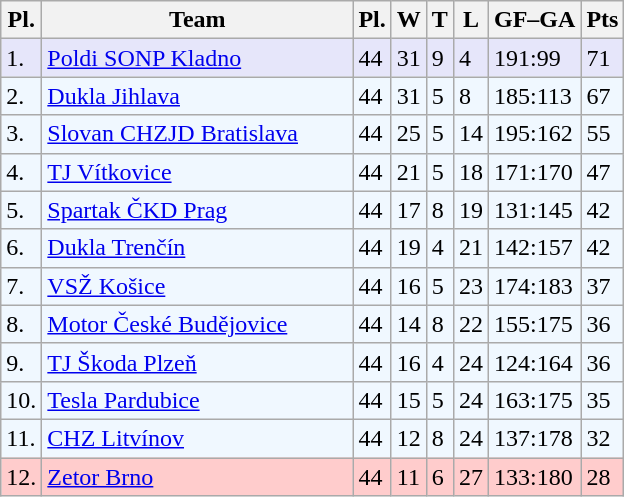<table class="wikitable">
<tr>
<th>Pl.</th>
<th width="200">Team</th>
<th>Pl.</th>
<th>W</th>
<th>T</th>
<th>L</th>
<th>GF–GA</th>
<th>Pts</th>
</tr>
<tr bgcolor="#e6e6fa">
<td>1.</td>
<td><a href='#'>Poldi SONP Kladno</a></td>
<td>44</td>
<td>31</td>
<td>9</td>
<td>4</td>
<td>191:99</td>
<td>71</td>
</tr>
<tr bgcolor="#f0f8ff">
<td>2.</td>
<td><a href='#'>Dukla Jihlava</a></td>
<td>44</td>
<td>31</td>
<td>5</td>
<td>8</td>
<td>185:113</td>
<td>67</td>
</tr>
<tr bgcolor="#f0f8ff">
<td>3.</td>
<td><a href='#'>Slovan CHZJD Bratislava</a></td>
<td>44</td>
<td>25</td>
<td>5</td>
<td>14</td>
<td>195:162</td>
<td>55</td>
</tr>
<tr bgcolor="#f0f8ff">
<td>4.</td>
<td><a href='#'>TJ Vítkovice</a></td>
<td>44</td>
<td>21</td>
<td>5</td>
<td>18</td>
<td>171:170</td>
<td>47</td>
</tr>
<tr bgcolor="#f0f8ff">
<td>5.</td>
<td><a href='#'>Spartak ČKD Prag</a></td>
<td>44</td>
<td>17</td>
<td>8</td>
<td>19</td>
<td>131:145</td>
<td>42</td>
</tr>
<tr bgcolor="#f0f8ff">
<td>6.</td>
<td><a href='#'>Dukla Trenčín</a></td>
<td>44</td>
<td>19</td>
<td>4</td>
<td>21</td>
<td>142:157</td>
<td>42</td>
</tr>
<tr bgcolor="#f0f8ff">
<td>7.</td>
<td><a href='#'>VSŽ Košice</a></td>
<td>44</td>
<td>16</td>
<td>5</td>
<td>23</td>
<td>174:183</td>
<td>37</td>
</tr>
<tr bgcolor="#f0f8ff">
<td>8.</td>
<td><a href='#'>Motor České Budějovice</a></td>
<td>44</td>
<td>14</td>
<td>8</td>
<td>22</td>
<td>155:175</td>
<td>36</td>
</tr>
<tr bgcolor="#f0f8ff">
<td>9.</td>
<td><a href='#'>TJ Škoda Plzeň</a></td>
<td>44</td>
<td>16</td>
<td>4</td>
<td>24</td>
<td>124:164</td>
<td>36</td>
</tr>
<tr bgcolor="#f0f8ff">
<td>10.</td>
<td><a href='#'>Tesla Pardubice</a></td>
<td>44</td>
<td>15</td>
<td>5</td>
<td>24</td>
<td>163:175</td>
<td>35</td>
</tr>
<tr bgcolor="#f0f8ff">
<td>11.</td>
<td><a href='#'>CHZ Litvínov</a></td>
<td>44</td>
<td>12</td>
<td>8</td>
<td>24</td>
<td>137:178</td>
<td>32</td>
</tr>
<tr bgcolor="#ffcccc">
<td>12.</td>
<td><a href='#'>Zetor Brno</a></td>
<td>44</td>
<td>11</td>
<td>6</td>
<td>27</td>
<td>133:180</td>
<td>28</td>
</tr>
</table>
